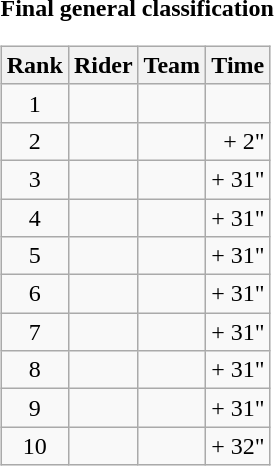<table>
<tr>
<td><strong>Final general classification</strong><br><table class="wikitable">
<tr>
<th scope="col">Rank</th>
<th scope="col">Rider</th>
<th scope="col">Team</th>
<th scope="col">Time</th>
</tr>
<tr>
<td style="text-align:center;">1</td>
<td></td>
<td></td>
<td style="text-align:right;"></td>
</tr>
<tr>
<td style="text-align:center;">2</td>
<td></td>
<td></td>
<td style="text-align:right;">+ 2"</td>
</tr>
<tr>
<td style="text-align:center;">3</td>
<td></td>
<td></td>
<td style="text-align:right;">+ 31"</td>
</tr>
<tr>
<td style="text-align:center;">4</td>
<td></td>
<td></td>
<td style="text-align:right;">+ 31"</td>
</tr>
<tr>
<td style="text-align:center;">5</td>
<td></td>
<td></td>
<td style="text-align:right;">+ 31"</td>
</tr>
<tr>
<td style="text-align:center;">6</td>
<td></td>
<td></td>
<td style="text-align:right;">+ 31"</td>
</tr>
<tr>
<td style="text-align:center;">7</td>
<td></td>
<td></td>
<td style="text-align:right;">+ 31"</td>
</tr>
<tr>
<td style="text-align:center;">8</td>
<td></td>
<td></td>
<td style="text-align:right;">+ 31"</td>
</tr>
<tr>
<td style="text-align:center;">9</td>
<td></td>
<td></td>
<td style="text-align:right;">+ 31"</td>
</tr>
<tr>
<td style="text-align:center;">10</td>
<td></td>
<td></td>
<td style="text-align:right;">+ 32"</td>
</tr>
</table>
</td>
</tr>
</table>
